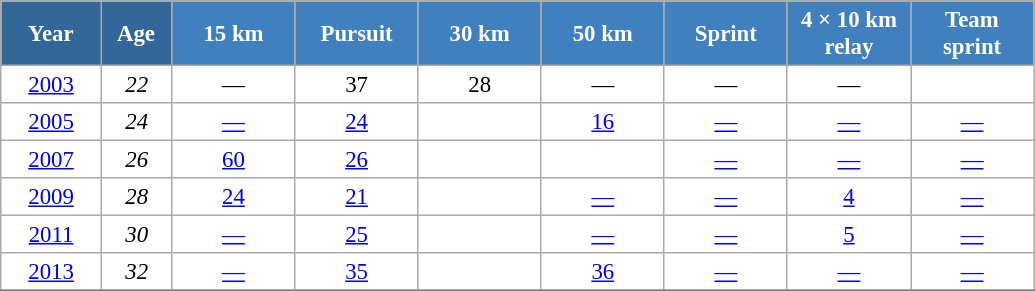<table class="wikitable" style="font-size:95%; text-align:center; border:grey solid 1px; border-collapse:collapse; background:#ffffff;">
<tr>
<th style="background-color:#369; color:white; width:60px;"> Year </th>
<th style="background-color:#369; color:white; width:40px;"> Age </th>
<th style="background-color:#4180be; color:white; width:75px;"> 15 km </th>
<th style="background-color:#4180be; color:white; width:75px;"> Pursuit </th>
<th style="background-color:#4180be; color:white; width:75px;"> 30 km </th>
<th style="background-color:#4180be; color:white; width:75px;"> 50 km </th>
<th style="background-color:#4180be; color:white; width:75px;"> Sprint </th>
<th style="background-color:#4180be; color:white; width:75px;"> 4 × 10 km <br> relay </th>
<th style="background-color:#4180be; color:white; width:75px;"> Team <br> sprint </th>
</tr>
<tr>
<td><a href='#'>2003</a></td>
<td><em>22</em></td>
<td>—</td>
<td>37</td>
<td>28</td>
<td>—</td>
<td>—</td>
<td>—</td>
<td></td>
</tr>
<tr>
<td><a href='#'>2005</a></td>
<td><em>24</em></td>
<td><a href='#'>—</a></td>
<td><a href='#'>24</a></td>
<td></td>
<td><a href='#'>16</a></td>
<td><a href='#'>—</a></td>
<td><a href='#'>—</a></td>
<td><a href='#'>—</a></td>
</tr>
<tr>
<td><a href='#'>2007</a></td>
<td><em>26</em></td>
<td><a href='#'>60</a></td>
<td><a href='#'>26</a></td>
<td></td>
<td><a href='#'></a></td>
<td><a href='#'>—</a></td>
<td><a href='#'>—</a></td>
<td><a href='#'>—</a></td>
</tr>
<tr>
<td><a href='#'>2009</a></td>
<td><em>28</em></td>
<td><a href='#'>24</a></td>
<td><a href='#'>21</a></td>
<td></td>
<td><a href='#'>—</a></td>
<td><a href='#'>—</a></td>
<td><a href='#'>4</a></td>
<td><a href='#'>—</a></td>
</tr>
<tr>
<td><a href='#'>2011</a></td>
<td><em>30</em></td>
<td><a href='#'>—</a></td>
<td><a href='#'>25</a></td>
<td></td>
<td><a href='#'>—</a></td>
<td><a href='#'>—</a></td>
<td><a href='#'>5</a></td>
<td><a href='#'>—</a></td>
</tr>
<tr>
<td><a href='#'>2013</a></td>
<td><em>32</em></td>
<td><a href='#'>—</a></td>
<td><a href='#'>35</a></td>
<td></td>
<td><a href='#'>36</a></td>
<td><a href='#'>—</a></td>
<td><a href='#'>—</a></td>
<td><a href='#'>—</a></td>
</tr>
<tr>
</tr>
</table>
